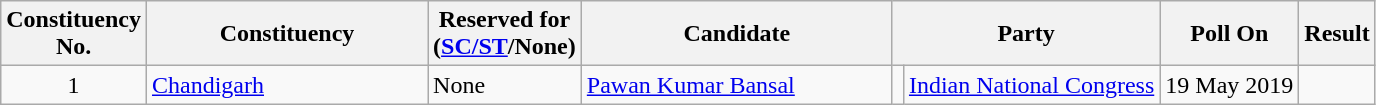<table class="wikitable sortable">
<tr>
<th>Constituency <br> No.</th>
<th style="width:180px;">Constituency</th>
<th>Reserved for<br>(<a href='#'>SC/ST</a>/None)</th>
<th style="width:200px;">Candidate</th>
<th colspan="2">Party</th>
<th>Poll On</th>
<th>Result</th>
</tr>
<tr>
<td style="text-align:center;">1</td>
<td><a href='#'>Chandigarh</a></td>
<td>None</td>
<td><a href='#'>Pawan Kumar Bansal</a></td>
<td bgcolor=></td>
<td><a href='#'>Indian National Congress</a></td>
<td>19 May 2019</td>
<td></td>
</tr>
</table>
